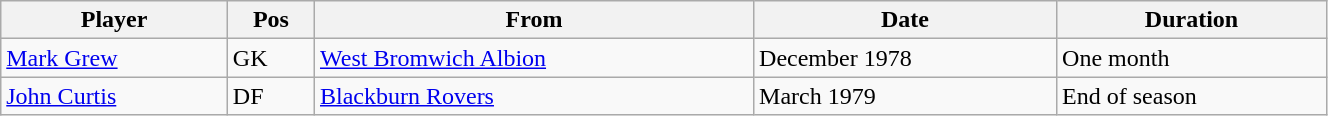<table class="wikitable" style="text-align:center; width:70%; text-align:left">
<tr>
<th><strong>Player</strong></th>
<th><strong>Pos</strong></th>
<th><strong>From</strong></th>
<th><strong>Date</strong></th>
<th><strong>Duration</strong></th>
</tr>
<tr --->
<td><a href='#'>Mark Grew</a></td>
<td>GK</td>
<td><a href='#'>West Bromwich Albion</a></td>
<td>December 1978</td>
<td>One month</td>
</tr>
<tr --->
<td><a href='#'>John Curtis</a></td>
<td>DF</td>
<td><a href='#'>Blackburn Rovers</a></td>
<td>March 1979</td>
<td>End of season</td>
</tr>
</table>
